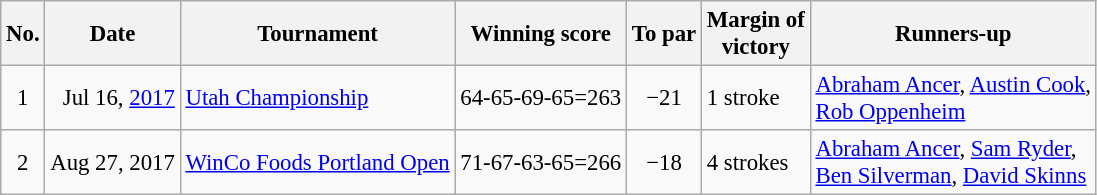<table class="wikitable" style="font-size:95%;">
<tr>
<th>No.</th>
<th>Date</th>
<th>Tournament</th>
<th>Winning score</th>
<th>To par</th>
<th>Margin of<br>victory</th>
<th>Runners-up</th>
</tr>
<tr>
<td align=center>1</td>
<td align=right>Jul 16, <a href='#'>2017</a></td>
<td><a href='#'>Utah Championship</a></td>
<td>64-65-69-65=263</td>
<td align=center>−21</td>
<td>1 stroke</td>
<td> <a href='#'>Abraham Ancer</a>,  <a href='#'>Austin Cook</a>,<br> <a href='#'>Rob Oppenheim</a></td>
</tr>
<tr>
<td align=center>2</td>
<td align=right>Aug 27, 2017</td>
<td><a href='#'>WinCo Foods Portland Open</a></td>
<td>71-67-63-65=266</td>
<td align=center>−18</td>
<td>4 strokes</td>
<td> <a href='#'>Abraham Ancer</a>,  <a href='#'>Sam Ryder</a>,<br> <a href='#'>Ben Silverman</a>,  <a href='#'>David Skinns</a></td>
</tr>
</table>
